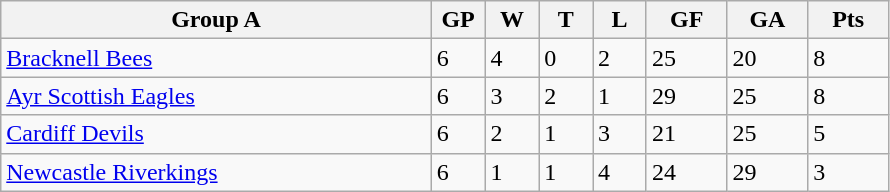<table class="wikitable">
<tr>
<th width="40%">Group A</th>
<th width="5%">GP</th>
<th width="5%">W</th>
<th width="5%">T</th>
<th width="5%">L</th>
<th width="7.5%">GF</th>
<th width="7.5%">GA</th>
<th width="7.5%">Pts</th>
</tr>
<tr>
<td><a href='#'>Bracknell Bees</a></td>
<td>6</td>
<td>4</td>
<td>0</td>
<td>2</td>
<td>25</td>
<td>20</td>
<td>8</td>
</tr>
<tr>
<td><a href='#'>Ayr Scottish Eagles</a></td>
<td>6</td>
<td>3</td>
<td>2</td>
<td>1</td>
<td>29</td>
<td>25</td>
<td>8</td>
</tr>
<tr>
<td><a href='#'>Cardiff Devils</a></td>
<td>6</td>
<td>2</td>
<td>1</td>
<td>3</td>
<td>21</td>
<td>25</td>
<td>5</td>
</tr>
<tr>
<td><a href='#'>Newcastle Riverkings</a></td>
<td>6</td>
<td>1</td>
<td>1</td>
<td>4</td>
<td>24</td>
<td>29</td>
<td>3</td>
</tr>
</table>
